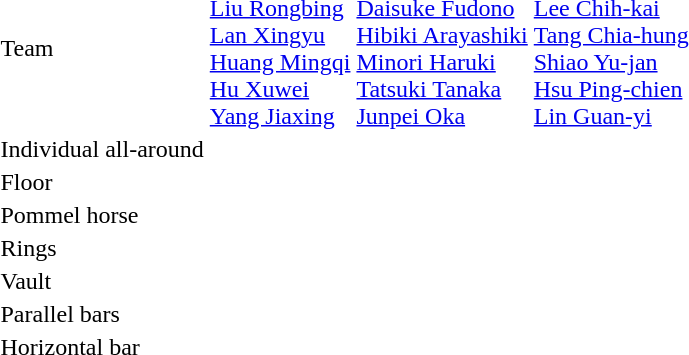<table>
<tr>
<td>Team</td>
<td><br><a href='#'>Liu Rongbing</a><br><a href='#'>Lan Xingyu</a><br><a href='#'>Huang Mingqi</a><br><a href='#'>Hu Xuwei</a><br><a href='#'>Yang Jiaxing</a></td>
<td><br><a href='#'>Daisuke Fudono</a><br><a href='#'>Hibiki Arayashiki</a><br><a href='#'>Minori Haruki</a><br><a href='#'>Tatsuki Tanaka</a><br><a href='#'>Junpei Oka</a></td>
<td><br><a href='#'>Lee Chih-kai</a><br><a href='#'>Tang Chia-hung</a><br><a href='#'>Shiao Yu-jan</a><br><a href='#'>Hsu Ping-chien</a><br><a href='#'>Lin Guan-yi</a></td>
</tr>
<tr>
<td>Individual all-around</td>
<td></td>
<td></td>
<td></td>
</tr>
<tr>
<td>Floor</td>
<td></td>
<td></td>
<td></td>
</tr>
<tr>
<td>Pommel horse</td>
<td></td>
<td></td>
<td></td>
</tr>
<tr>
<td>Rings</td>
<td></td>
<td></td>
<td></td>
</tr>
<tr>
<td>Vault</td>
<td></td>
<td></td>
<td></td>
</tr>
<tr>
<td>Parallel bars</td>
<td></td>
<td></td>
<td></td>
</tr>
<tr>
<td>Horizontal bar</td>
<td></td>
<td></td>
<td></td>
</tr>
</table>
